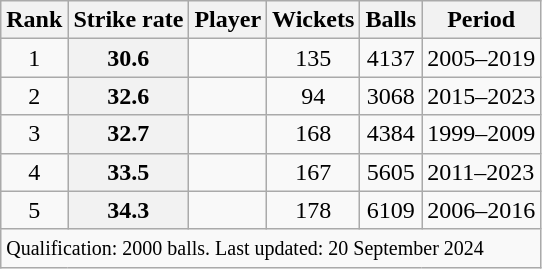<table class="wikitable plainrowheaders sortable">
<tr>
<th scope=col>Rank</th>
<th scope=col>Strike rate</th>
<th scope=col>Player</th>
<th scope=col>Wickets</th>
<th scope=col>Balls</th>
<th scope=col>Period</th>
</tr>
<tr>
<td align=center>1</td>
<th scope=row style=text-align:center;>30.6</th>
<td></td>
<td align=center>135</td>
<td align=center>4137</td>
<td>2005–2019</td>
</tr>
<tr>
<td align=center>2</td>
<th scope=row style=text-align:center;>32.6</th>
<td></td>
<td align=center>94</td>
<td align=center>3068</td>
<td>2015–2023</td>
</tr>
<tr>
<td align=center>3</td>
<th scope=row style=text-align:center;>32.7</th>
<td></td>
<td align=center>168</td>
<td align=center>4384</td>
<td>1999–2009</td>
</tr>
<tr>
<td align=center>4</td>
<th scope=row style=text-align:center;>33.5</th>
<td></td>
<td align=center>167</td>
<td align=center>5605</td>
<td>2011–2023</td>
</tr>
<tr>
<td align=center>5</td>
<th scope=row style=text-align:center;>34.3</th>
<td></td>
<td align=center>178</td>
<td align=center>6109</td>
<td>2006–2016</td>
</tr>
<tr class=sortbottom>
<td colspan=7><small>Qualification: 2000 balls. Last updated: 20 September 2024</small></td>
</tr>
</table>
